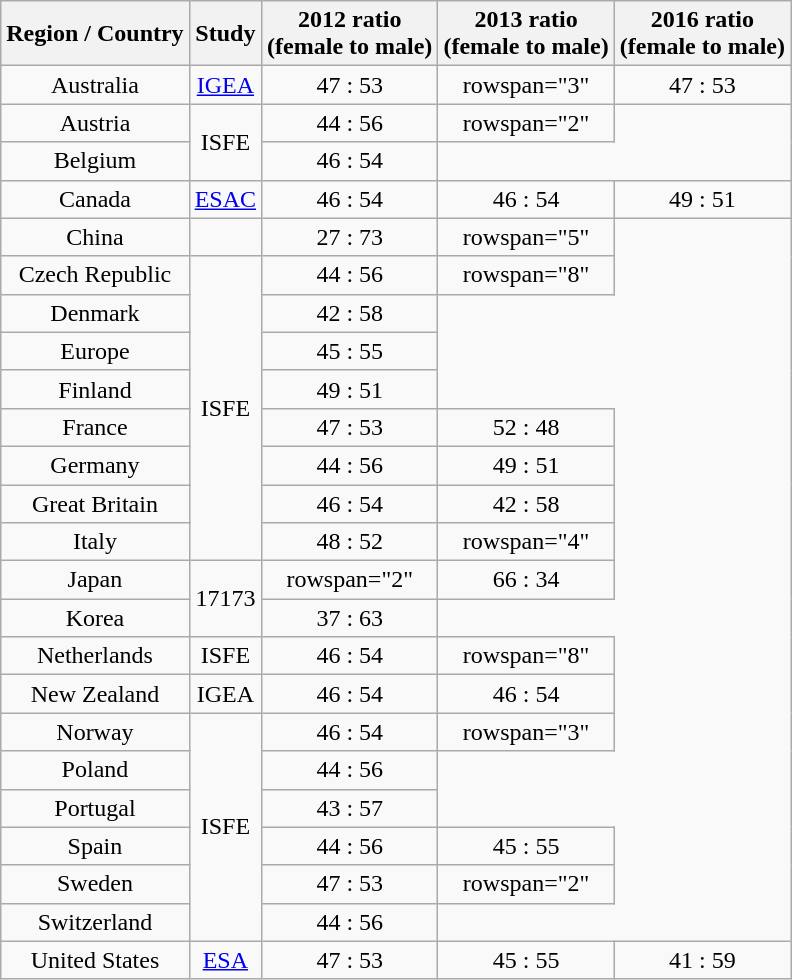<table class="wikitable sortable" style="text-align:center;">
<tr>
<th>Region / Country</th>
<th>Study</th>
<th>2012 ratio<br>(female to male)</th>
<th>2013 ratio<br>(female to male)</th>
<th>2016 ratio<br>(female to male)</th>
</tr>
<tr>
<td>Australia</td>
<td><a href='#'>IGEA</a></td>
<td>47 : 53</td>
<td>rowspan="3" </td>
<td>47 : 53</td>
</tr>
<tr>
<td>Austria</td>
<td rowspan="2">ISFE</td>
<td>44 : 56</td>
<td>rowspan="2" </td>
</tr>
<tr>
<td>Belgium</td>
<td>46 : 54</td>
</tr>
<tr>
<td>Canada</td>
<td><a href='#'>ESAC</a></td>
<td>46 : 54</td>
<td>46 : 54</td>
<td>49 : 51</td>
</tr>
<tr>
<td>China</td>
<td></td>
<td>27 : 73</td>
<td>rowspan="5" </td>
</tr>
<tr>
<td>Czech Republic</td>
<td rowspan="8">ISFE</td>
<td>44 : 56</td>
<td>rowspan="8" </td>
</tr>
<tr>
<td>Denmark</td>
<td>42 : 58</td>
</tr>
<tr>
<td>Europe</td>
<td>45 : 55</td>
</tr>
<tr>
<td>Finland</td>
<td>49 : 51</td>
</tr>
<tr>
<td>France</td>
<td>47 : 53</td>
<td>52 : 48</td>
</tr>
<tr>
<td>Germany</td>
<td>44 : 56</td>
<td>49 : 51</td>
</tr>
<tr>
<td>Great Britain</td>
<td>46 : 54</td>
<td>42 : 58</td>
</tr>
<tr>
<td>Italy</td>
<td>48 : 52</td>
<td>rowspan="4" </td>
</tr>
<tr>
<td>Japan</td>
<td rowspan="2">17173</td>
<td>rowspan="2" </td>
<td>66 : 34</td>
</tr>
<tr>
<td>Korea</td>
<td>37 : 63</td>
</tr>
<tr>
<td>Netherlands</td>
<td>ISFE</td>
<td>46 : 54</td>
<td>rowspan="8" </td>
</tr>
<tr>
<td>New Zealand</td>
<td>IGEA</td>
<td>46 : 54</td>
<td>46 : 54</td>
</tr>
<tr>
<td>Norway</td>
<td rowspan="6">ISFE</td>
<td>46 : 54</td>
<td>rowspan="3" </td>
</tr>
<tr>
<td>Poland</td>
<td>44 : 56</td>
</tr>
<tr>
<td>Portugal</td>
<td>43 : 57</td>
</tr>
<tr>
<td>Spain</td>
<td>44 : 56</td>
<td>45 : 55</td>
</tr>
<tr>
<td>Sweden</td>
<td>47 : 53</td>
<td>rowspan="2" </td>
</tr>
<tr>
<td>Switzerland</td>
<td>44 : 56</td>
</tr>
<tr>
<td>United States</td>
<td><a href='#'>ESA</a></td>
<td>47 : 53</td>
<td>45 : 55</td>
<td>41 : 59</td>
</tr>
</table>
